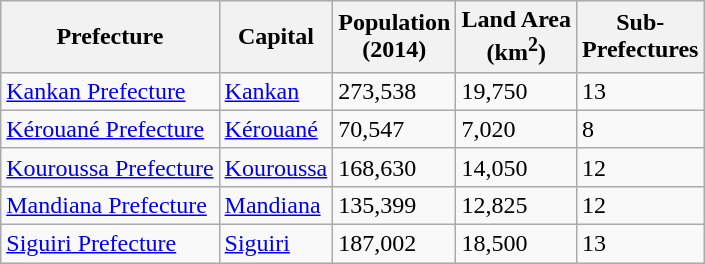<table class="wikitable sortable">
<tr>
<th>Prefecture</th>
<th>Capital</th>
<th>Population<br>(2014)</th>
<th>Land Area<br>(km<sup>2</sup>)</th>
<th>Sub-<br>Prefectures</th>
</tr>
<tr>
<td><a href='#'>Kankan Prefecture</a></td>
<td><a href='#'>Kankan</a></td>
<td>273,538</td>
<td>19,750</td>
<td>13</td>
</tr>
<tr>
<td><a href='#'>Kérouané Prefecture</a></td>
<td><a href='#'>Kérouané</a></td>
<td>70,547</td>
<td>7,020</td>
<td>8</td>
</tr>
<tr>
<td><a href='#'>Kouroussa Prefecture</a></td>
<td><a href='#'>Kouroussa</a></td>
<td>168,630</td>
<td>14,050</td>
<td>12</td>
</tr>
<tr>
<td><a href='#'>Mandiana Prefecture</a></td>
<td><a href='#'>Mandiana</a></td>
<td>135,399</td>
<td>12,825</td>
<td>12</td>
</tr>
<tr>
<td><a href='#'>Siguiri Prefecture</a></td>
<td><a href='#'>Siguiri</a></td>
<td>187,002</td>
<td>18,500</td>
<td>13</td>
</tr>
</table>
